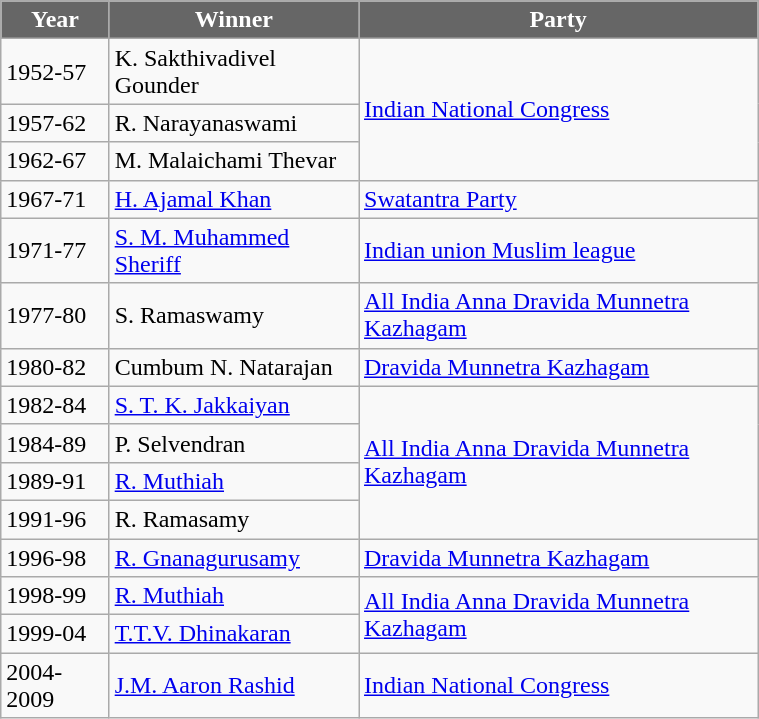<table class="wikitable sortable" width="40%">
<tr>
<th style="background-color:#666666; color:white">Year</th>
<th style="background-color:#666666; color:white">Winner</th>
<th style="background-color:#666666; color:white">Party</th>
</tr>
<tr>
<td>1952-57</td>
<td>K. Sakthivadivel Gounder</td>
<td rowspan=3><a href='#'>Indian National Congress</a></td>
</tr>
<tr>
<td>1957-62</td>
<td>R. Narayanaswami</td>
</tr>
<tr>
<td>1962-67</td>
<td>M. Malaichami Thevar</td>
</tr>
<tr>
<td>1967-71</td>
<td><a href='#'>H. Ajamal Khan</a></td>
<td><a href='#'>Swatantra Party</a></td>
</tr>
<tr>
<td>1971-77</td>
<td><a href='#'>S. M. Muhammed Sheriff</a></td>
<td><a href='#'>Indian union Muslim league</a></td>
</tr>
<tr>
<td>1977-80</td>
<td>S. Ramaswamy</td>
<td><a href='#'>All India Anna Dravida Munnetra Kazhagam</a></td>
</tr>
<tr>
<td>1980-82</td>
<td>Cumbum N. Natarajan</td>
<td><a href='#'>Dravida Munnetra Kazhagam</a></td>
</tr>
<tr>
<td>1982-84</td>
<td><a href='#'>S. T. K. Jakkaiyan</a></td>
<td rowspan=4><a href='#'>All India Anna Dravida Munnetra Kazhagam</a></td>
</tr>
<tr>
<td>1984-89</td>
<td>P. Selvendran</td>
</tr>
<tr>
<td>1989-91</td>
<td><a href='#'>R. Muthiah</a></td>
</tr>
<tr>
<td>1991-96</td>
<td>R. Ramasamy</td>
</tr>
<tr>
<td>1996-98</td>
<td><a href='#'>R. Gnanagurusamy</a></td>
<td><a href='#'>Dravida Munnetra Kazhagam</a></td>
</tr>
<tr>
<td>1998-99</td>
<td><a href='#'>R. Muthiah</a></td>
<td rowspan=2><a href='#'>All India Anna Dravida Munnetra Kazhagam</a></td>
</tr>
<tr>
<td>1999-04</td>
<td><a href='#'>T.T.V. Dhinakaran</a></td>
</tr>
<tr>
<td>2004-2009</td>
<td><a href='#'>J.M. Aaron Rashid</a></td>
<td><a href='#'>Indian National Congress</a></td>
</tr>
</table>
